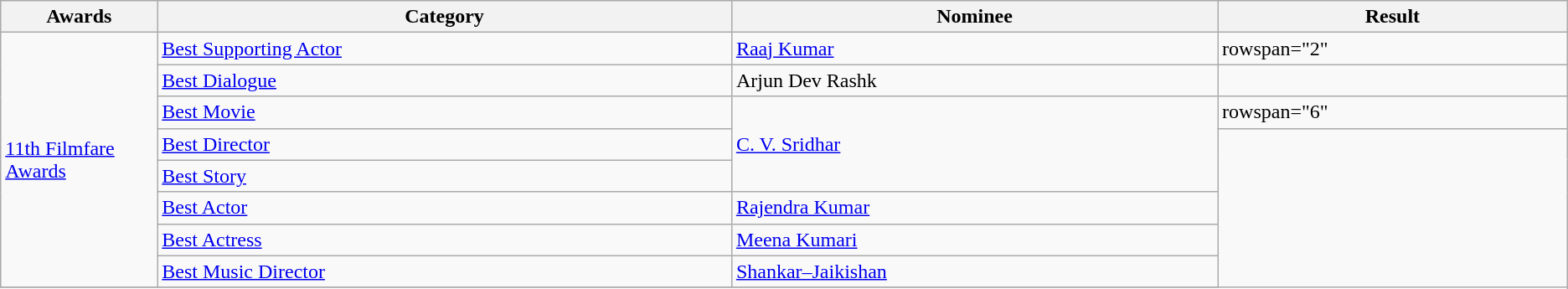<table class="wikitable">
<tr>
<th Style="width:10%">Awards</th>
<th>Category</th>
<th>Nominee</th>
<th>Result</th>
</tr>
<tr>
<td rowspan="8"><a href='#'>11th Filmfare Awards</a></td>
<td><a href='#'>Best Supporting Actor</a></td>
<td><a href='#'>Raaj Kumar</a></td>
<td>rowspan="2"</td>
</tr>
<tr>
<td><a href='#'>Best Dialogue</a></td>
<td>Arjun Dev Rashk</td>
</tr>
<tr>
<td><a href='#'>Best Movie</a></td>
<td rowspan="3"><a href='#'>C. V. Sridhar</a></td>
<td>rowspan="6"</td>
</tr>
<tr>
<td><a href='#'>Best Director</a></td>
</tr>
<tr>
<td><a href='#'>Best Story</a></td>
</tr>
<tr>
<td><a href='#'>Best Actor</a></td>
<td><a href='#'>Rajendra Kumar</a></td>
</tr>
<tr>
<td><a href='#'>Best Actress</a></td>
<td><a href='#'>Meena Kumari</a></td>
</tr>
<tr>
<td><a href='#'>Best Music Director</a></td>
<td><a href='#'>Shankar–Jaikishan</a></td>
</tr>
<tr>
</tr>
</table>
